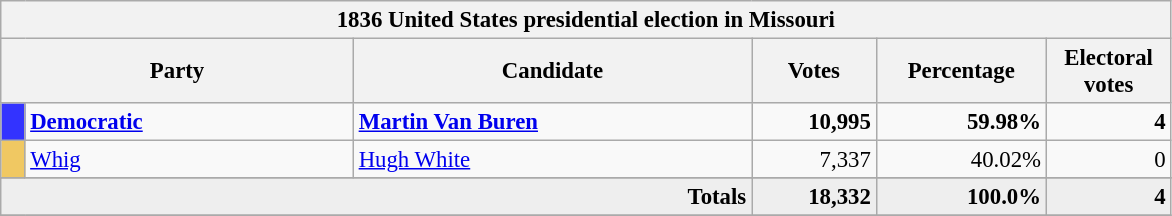<table class="wikitable" style="font-size: 95%;">
<tr>
<th colspan="6">1836 United States presidential election in Missouri</th>
</tr>
<tr>
<th colspan="2" style="width: 15em">Party</th>
<th style="width: 17em">Candidate</th>
<th style="width: 5em">Votes</th>
<th style="width: 7em">Percentage</th>
<th style="width: 5em">Electoral votes</th>
</tr>
<tr>
<th style="background-color:#3333FF; width: 3px"></th>
<td style="width: 130px"><strong><a href='#'>Democratic</a></strong></td>
<td><strong><a href='#'>Martin Van Buren</a></strong></td>
<td align="right"><strong>10,995</strong></td>
<td align="right"><strong>59.98%</strong></td>
<td align="right"><strong>4</strong></td>
</tr>
<tr>
<th style="background-color:#F0C862; width: 3px"></th>
<td style="width: 130px"><a href='#'>Whig</a></td>
<td><a href='#'>Hugh White</a></td>
<td align="right">7,337</td>
<td align="right">40.02%</td>
<td align="right">0</td>
</tr>
<tr>
</tr>
<tr bgcolor="#EEEEEE">
<td colspan="3" align="right"><strong>Totals</strong></td>
<td align="right"><strong>18,332</strong></td>
<td align="right"><strong>100.0%</strong></td>
<td align="right"><strong>4</strong></td>
</tr>
<tr>
</tr>
</table>
